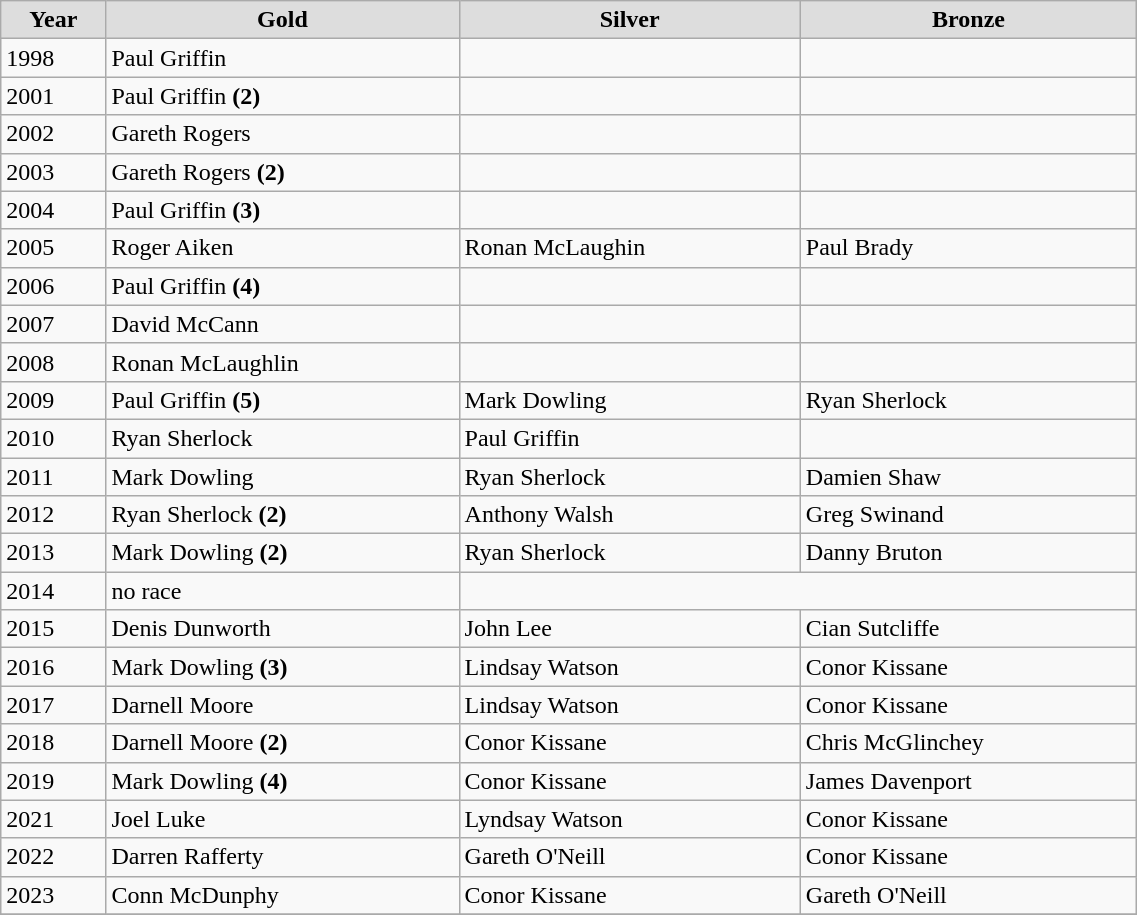<table class="wikitable" style="width: 60%; text-align:left;">
<tr>
<td style="background:#DDDDDD; font-weight:bold; text-align:center;">Year</td>
<td style="background:#DDDDDD; font-weight:bold; text-align:center;">Gold</td>
<td style="background:#DDDDDD; font-weight:bold; text-align:center;">Silver</td>
<td style="background:#DDDDDD; font-weight:bold; text-align:center;">Bronze</td>
</tr>
<tr>
<td>1998</td>
<td>Paul Griffin</td>
<td></td>
<td></td>
</tr>
<tr>
<td>2001</td>
<td>Paul Griffin <strong>(2)</strong></td>
<td></td>
<td></td>
</tr>
<tr>
<td>2002</td>
<td>Gareth Rogers</td>
<td></td>
<td></td>
</tr>
<tr>
<td>2003</td>
<td>Gareth Rogers <strong>(2)</strong></td>
<td></td>
<td></td>
</tr>
<tr>
<td>2004</td>
<td>Paul Griffin <strong>(3)</strong></td>
<td></td>
<td></td>
</tr>
<tr>
<td>2005</td>
<td>Roger Aiken</td>
<td>Ronan McLaughin</td>
<td>Paul Brady</td>
</tr>
<tr>
<td>2006</td>
<td>Paul Griffin <strong>(4)</strong></td>
<td></td>
<td></td>
</tr>
<tr>
<td>2007</td>
<td>David McCann</td>
<td></td>
<td></td>
</tr>
<tr>
<td>2008</td>
<td>Ronan McLaughlin</td>
<td></td>
<td></td>
</tr>
<tr>
<td>2009</td>
<td>Paul Griffin <strong>(5)</strong></td>
<td>Mark Dowling</td>
<td>Ryan Sherlock</td>
</tr>
<tr>
<td>2010</td>
<td>Ryan Sherlock</td>
<td>Paul Griffin</td>
<td></td>
</tr>
<tr>
<td>2011</td>
<td>Mark Dowling</td>
<td>Ryan Sherlock</td>
<td>Damien Shaw</td>
</tr>
<tr>
<td>2012</td>
<td>Ryan Sherlock <strong>(2)</strong></td>
<td>Anthony Walsh</td>
<td>Greg Swinand</td>
</tr>
<tr>
<td>2013</td>
<td>Mark Dowling <strong>(2)</strong></td>
<td>Ryan Sherlock</td>
<td>Danny Bruton</td>
</tr>
<tr>
<td>2014</td>
<td>no race</td>
</tr>
<tr>
<td>2015</td>
<td>Denis Dunworth</td>
<td>John Lee</td>
<td>Cian Sutcliffe</td>
</tr>
<tr>
<td>2016</td>
<td>Mark Dowling <strong>(3)</strong></td>
<td>Lindsay Watson</td>
<td>Conor Kissane</td>
</tr>
<tr>
<td>2017</td>
<td>Darnell Moore</td>
<td>Lindsay Watson</td>
<td>Conor Kissane</td>
</tr>
<tr>
<td>2018</td>
<td>Darnell Moore <strong>(2)</strong></td>
<td>Conor Kissane</td>
<td>Chris McGlinchey</td>
</tr>
<tr>
<td>2019</td>
<td>Mark Dowling <strong>(4)</strong></td>
<td>Conor Kissane</td>
<td>James Davenport</td>
</tr>
<tr>
<td>2021</td>
<td>Joel Luke</td>
<td>Lyndsay Watson</td>
<td>Conor Kissane</td>
</tr>
<tr>
<td>2022</td>
<td>Darren Rafferty</td>
<td>Gareth O'Neill</td>
<td>Conor Kissane</td>
</tr>
<tr>
<td>2023</td>
<td>Conn McDunphy</td>
<td>Conor Kissane</td>
<td>Gareth O'Neill</td>
</tr>
<tr>
</tr>
</table>
